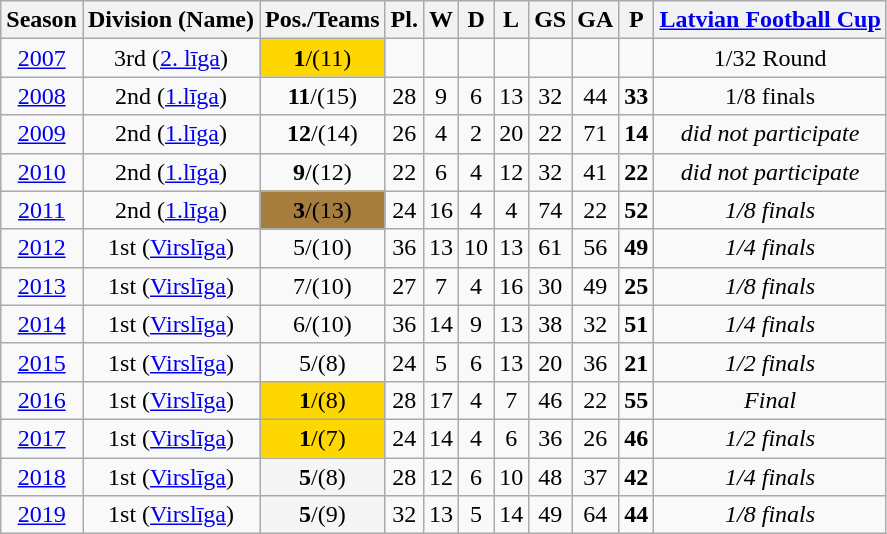<table class="wikitable">
<tr style="background:#efefef;">
<th>Season</th>
<th>Division (Name)</th>
<th>Pos./Teams</th>
<th>Pl.</th>
<th>W</th>
<th>D</th>
<th>L</th>
<th>GS</th>
<th>GA</th>
<th>P</th>
<th><a href='#'>Latvian Football Cup</a></th>
</tr>
<tr>
<td align=center><a href='#'>2007</a></td>
<td align=center>3rd (<a href='#'>2. līga</a>)</td>
<td style="text-align:center; background:gold;"><strong>1</strong>/(11)</td>
<td align=center></td>
<td align=center></td>
<td align=center></td>
<td align=center></td>
<td align=center></td>
<td align=center></td>
<td align=center></td>
<td align=center>1/32 Round</td>
</tr>
<tr>
<td align=center><a href='#'>2008</a></td>
<td align=center>2nd (<a href='#'>1.līga</a>)</td>
<td style="text-align:center;" bgcolor=><strong>11</strong>/(15)</td>
<td align=center>28</td>
<td align=center>9</td>
<td align=center>6</td>
<td align=center>13</td>
<td align=center>32</td>
<td align=center>44</td>
<td align=center><strong>33</strong></td>
<td align=center>1/8 finals</td>
</tr>
<tr>
<td align=center><a href='#'>2009</a></td>
<td align=center>2nd (<a href='#'>1.līga</a>)</td>
<td style="text-align:center;" bgcolor=><strong>12</strong>/(14)</td>
<td align=center>26</td>
<td align=center>4</td>
<td align=center>2</td>
<td align=center>20</td>
<td align=center>22</td>
<td align=center>71</td>
<td align=center><strong>14</strong></td>
<td align=center><em>did not participate</em></td>
</tr>
<tr>
<td align=center><a href='#'>2010</a></td>
<td align=center>2nd (<a href='#'>1.līga</a>)</td>
<td style="text-align:center;" bgcolor=><strong>9</strong>/(12)</td>
<td align=center>22</td>
<td align=center>6</td>
<td align=center>4</td>
<td align=center>12</td>
<td align=center>32</td>
<td align=center>41</td>
<td align=center><strong>22</strong></td>
<td align=center><em>did not participate</em></td>
</tr>
<tr>
<td align=center><a href='#'>2011</a></td>
<td align=center>2nd (<a href='#'>1.līga</a>)</td>
<td style="text-align:center; background:#a67d3d;"><strong>3</strong>/(13)</td>
<td align=center>24</td>
<td align=center>16</td>
<td align=center>4</td>
<td align=center>4</td>
<td align=center>74</td>
<td align=center>22</td>
<td align=center><strong>52</strong></td>
<td align=center><em>1/8 finals</em></td>
</tr>
<tr>
<td align=center><a href='#'>2012</a></td>
<td align=center>1st (<a href='#'>Virslīga</a>)</td>
<td style="text-align:center;" bgcolor=>5/(10)</td>
<td align=center>36</td>
<td align=center>13</td>
<td align=center>10</td>
<td align=center>13</td>
<td align=center>61</td>
<td align=center>56</td>
<td align=center><strong>49</strong></td>
<td align=center><em>1/4 finals</em></td>
</tr>
<tr>
<td align=center><a href='#'>2013</a></td>
<td align=center>1st (<a href='#'>Virslīga</a>)</td>
<td style="text-align:center;" bgcolor=>7/(10)</td>
<td align=center>27</td>
<td align=center>7</td>
<td align=center>4</td>
<td align=center>16</td>
<td align=center>30</td>
<td align=center>49</td>
<td align=center><strong>25</strong></td>
<td align=center><em>1/8 finals</em></td>
</tr>
<tr>
<td align=center><a href='#'>2014</a></td>
<td align=center>1st (<a href='#'>Virslīga</a>)</td>
<td style="text-align:center;" bgcolor=>6/(10)</td>
<td align=center>36</td>
<td align=center>14</td>
<td align=center>9</td>
<td align=center>13</td>
<td align=center>38</td>
<td align=center>32</td>
<td align=center><strong>51</strong></td>
<td align=center><em>1/4 finals</em></td>
</tr>
<tr>
<td align=center><a href='#'>2015</a></td>
<td align=center>1st (<a href='#'>Virslīga</a>)</td>
<td style="text-align:center;" bgcolor=>5/(8)</td>
<td align=center>24</td>
<td align=center>5</td>
<td align=center>6</td>
<td align=center>13</td>
<td align=center>20</td>
<td align=center>36</td>
<td align=center><strong>21</strong></td>
<td align=center><em>1/2 finals</em></td>
</tr>
<tr>
<td align=center><a href='#'>2016</a></td>
<td align=center>1st (<a href='#'>Virslīga</a>)</td>
<td style="text-align:center; background:gold;"><strong>1</strong>/(8)</td>
<td align=center>28</td>
<td align=center>17</td>
<td align=center>4</td>
<td align=center>7</td>
<td align=center>46</td>
<td align=center>22</td>
<td align=center><strong>55</strong></td>
<td align=center><em>Final</em></td>
</tr>
<tr>
<td align=center><a href='#'>2017</a></td>
<td align=center>1st (<a href='#'>Virslīga</a>)</td>
<td style="text-align:center; background:gold;"><strong>1</strong>/(7)</td>
<td align=center>24</td>
<td align=center>14</td>
<td align=center>4</td>
<td align=center>6</td>
<td align=center>36</td>
<td align=center>26</td>
<td align=center><strong>46</strong></td>
<td align=center><em>1/2 finals</em></td>
</tr>
<tr>
<td align=center><a href='#'>2018</a></td>
<td align=center>1st (<a href='#'>Virslīga</a>)</td>
<td style="text-align:center; background:#f5f5f5;"><strong>5</strong>/(8)</td>
<td align=center>28</td>
<td align=center>12</td>
<td align=center>6</td>
<td align=center>10</td>
<td align=center>48</td>
<td align=center>37</td>
<td align=center><strong>42</strong></td>
<td align=center><em>1/4 finals</em></td>
</tr>
<tr>
<td align=center><a href='#'>2019</a></td>
<td align=center>1st (<a href='#'>Virslīga</a>)</td>
<td style="text-align:center; background:#f5f5f5;"><strong>5</strong>/(9)</td>
<td align=center>32</td>
<td align=center>13</td>
<td align=center>5</td>
<td align=center>14</td>
<td align=center>49</td>
<td align=center>64</td>
<td align=center><strong>44</strong></td>
<td align=center><em>1/8 finals</em></td>
</tr>
</table>
